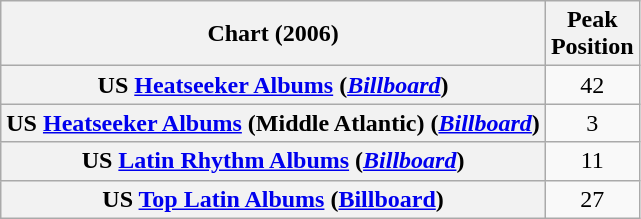<table class="wikitable plainrowheaders" style="text-align:center;">
<tr>
<th scope="col">Chart (2006)</th>
<th scope="col">Peak <br> Position</th>
</tr>
<tr>
<th scope="row">US <a href='#'>Heatseeker Albums</a> (<em><a href='#'>Billboard</a></em>)</th>
<td style="text-align:center;">42</td>
</tr>
<tr>
<th scope="row">US <a href='#'>Heatseeker Albums</a> (Middle Atlantic) (<em><a href='#'>Billboard</a></em>)</th>
<td style="text-align:center;">3</td>
</tr>
<tr>
<th scope="row">US <a href='#'>Latin Rhythm Albums</a> (<em><a href='#'>Billboard</a></em>)</th>
<td style="text-align:center;">11</td>
</tr>
<tr>
<th scope="row">US <a href='#'>Top Latin Albums</a> (<a href='#'>Billboard</a>)</th>
<td align=center>27</td>
</tr>
</table>
